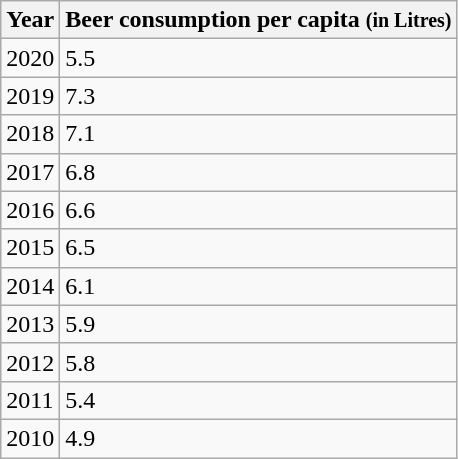<table class="wikitable sortable static-row-numbers static-row-header-text">
<tr>
<th>Year</th>
<th>Beer consumption per capita <small>(in Litres)</small></th>
</tr>
<tr>
<td>2020</td>
<td>5.5</td>
</tr>
<tr>
<td>2019</td>
<td>7.3</td>
</tr>
<tr>
<td>2018</td>
<td>7.1</td>
</tr>
<tr>
<td>2017</td>
<td>6.8</td>
</tr>
<tr>
<td>2016</td>
<td>6.6</td>
</tr>
<tr>
<td>2015</td>
<td>6.5</td>
</tr>
<tr>
<td>2014</td>
<td>6.1</td>
</tr>
<tr>
<td>2013</td>
<td>5.9</td>
</tr>
<tr>
<td>2012</td>
<td>5.8</td>
</tr>
<tr>
<td>2011</td>
<td>5.4</td>
</tr>
<tr>
<td>2010</td>
<td>4.9</td>
</tr>
</table>
